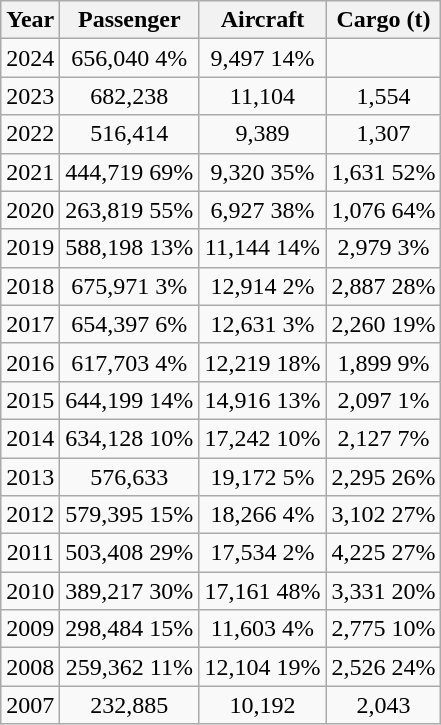<table class="wikitable">
<tr>
<th>Year</th>
<th style="text-align:center;">Passenger</th>
<th>Aircraft</th>
<th>Cargo (t)</th>
</tr>
<tr style="text-align:center;">
<td>2024</td>
<td style="text-align:center;">656,040  4%</td>
<td>9,497  14%</td>
<td></td>
</tr>
<tr style="text-align:center;">
<td>2023</td>
<td style="text-align:center;">682,238</td>
<td>11,104</td>
<td>1,554</td>
</tr>
<tr style="text-align:center;">
<td>2022</td>
<td style="text-align:center;">516,414</td>
<td>9,389</td>
<td>1,307</td>
</tr>
<tr style="text-align:center;">
<td>2021</td>
<td style="text-align:center;">444,719  69%</td>
<td>9,320  35%</td>
<td>1,631  52%</td>
</tr>
<tr style="text-align:center;">
<td>2020</td>
<td style="text-align:center;">263,819  55%</td>
<td>6,927  38%</td>
<td>1,076  64%</td>
</tr>
<tr style="text-align:center;">
<td>2019</td>
<td style="text-align:center;">588,198  13%</td>
<td>11,144  14%</td>
<td>2,979  3%</td>
</tr>
<tr style="text-align:center;">
<td>2018</td>
<td style="text-align:center;">675,971  3%</td>
<td>12,914  2%</td>
<td>2,887  28%</td>
</tr>
<tr style="text-align:center;">
<td>2017</td>
<td style="text-align:center;">654,397  6%</td>
<td>12,631  3%</td>
<td>2,260  19%</td>
</tr>
<tr style="text-align:center;">
<td>2016</td>
<td style="text-align:center;">617,703  4%</td>
<td>12,219  18%</td>
<td>1,899  9%</td>
</tr>
<tr style="text-align:center;">
<td>2015</td>
<td style="text-align:center;">644,199  14%</td>
<td>14,916  13%</td>
<td>2,097  1%</td>
</tr>
<tr style="text-align:center;">
<td>2014</td>
<td style="text-align:center;">634,128  10%</td>
<td>17,242  10%</td>
<td>2,127  7%</td>
</tr>
<tr style="text-align:center;">
<td>2013</td>
<td style="text-align:center;">576,633 </td>
<td>19,172  5%</td>
<td>2,295  26%</td>
</tr>
<tr style="text-align:center;">
<td>2012</td>
<td style="text-align:center;">579,395  15%</td>
<td>18,266  4%</td>
<td>3,102  27%</td>
</tr>
<tr style="text-align:center;">
<td>2011</td>
<td style="text-align:center;">503,408  29%</td>
<td>17,534  2%</td>
<td>4,225  27%</td>
</tr>
<tr style="text-align:center;">
<td>2010</td>
<td style="text-align:center;">389,217  30%</td>
<td>17,161  48%</td>
<td>3,331  20%</td>
</tr>
<tr style="text-align:center;">
<td>2009</td>
<td style="text-align:center;">298,484  15%</td>
<td>11,603  4%</td>
<td>2,775  10%</td>
</tr>
<tr style="text-align:center;">
<td>2008</td>
<td style="text-align:center;">259,362  11%</td>
<td>12,104  19%</td>
<td>2,526  24%</td>
</tr>
<tr style="text-align:center;">
<td>2007</td>
<td style="text-align:center;">232,885</td>
<td>10,192</td>
<td>2,043</td>
</tr>
</table>
